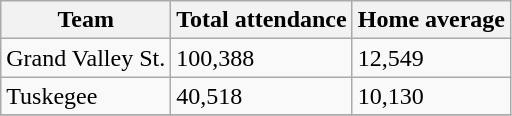<table class="wikitable">
<tr>
<th>Team</th>
<th>Total attendance</th>
<th>Home average</th>
</tr>
<tr>
<td>Grand Valley St.</td>
<td>100,388</td>
<td>12,549</td>
</tr>
<tr>
<td>Tuskegee</td>
<td>40,518</td>
<td>10,130</td>
</tr>
<tr>
</tr>
</table>
